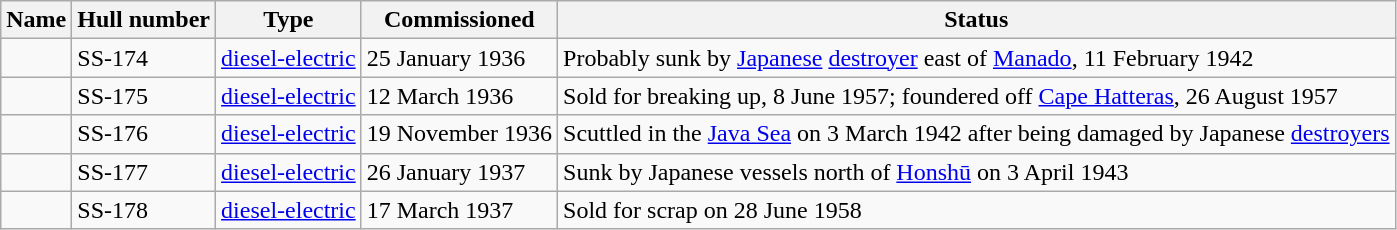<table class="wikitable">
<tr>
<th>Name</th>
<th>Hull number</th>
<th>Type</th>
<th>Commissioned</th>
<th>Status</th>
</tr>
<tr>
<td></td>
<td>SS-174</td>
<td><a href='#'>diesel-electric</a></td>
<td>25 January 1936</td>
<td>Probably sunk by <a href='#'>Japanese</a> <a href='#'>destroyer</a>  east of <a href='#'>Manado</a>, 11 February 1942</td>
</tr>
<tr>
<td></td>
<td>SS-175</td>
<td><a href='#'>diesel-electric</a></td>
<td>12 March 1936</td>
<td>Sold for breaking up, 8 June 1957; foundered off <a href='#'>Cape Hatteras</a>, 26 August 1957</td>
</tr>
<tr>
<td></td>
<td>SS-176</td>
<td><a href='#'>diesel-electric</a></td>
<td>19 November 1936</td>
<td>Scuttled in the <a href='#'>Java Sea</a> on 3 March 1942 after being damaged by Japanese <a href='#'>destroyers</a></td>
</tr>
<tr>
<td></td>
<td>SS-177</td>
<td><a href='#'>diesel-electric</a></td>
<td>26 January 1937</td>
<td>Sunk by Japanese vessels north of <a href='#'>Honshū</a> on 3 April 1943</td>
</tr>
<tr>
<td></td>
<td>SS-178</td>
<td><a href='#'>diesel-electric</a></td>
<td>17 March 1937</td>
<td>Sold for scrap on 28 June 1958</td>
</tr>
</table>
